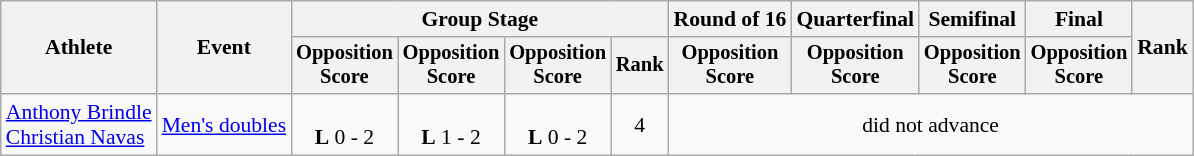<table class="wikitable" style="font-size:90%">
<tr>
<th rowspan=2>Athlete</th>
<th rowspan=2>Event</th>
<th colspan=4>Group Stage</th>
<th>Round of 16</th>
<th>Quarterfinal</th>
<th>Semifinal</th>
<th>Final</th>
<th rowspan=2>Rank</th>
</tr>
<tr style="font-size:95%">
<th>Opposition<br>Score</th>
<th>Opposition<br>Score</th>
<th>Opposition<br>Score</th>
<th>Rank</th>
<th>Opposition<br>Score</th>
<th>Opposition<br>Score</th>
<th>Opposition<br>Score</th>
<th>Opposition<br>Score</th>
</tr>
<tr align=center>
<td align=left><a href='#'>Anthony Brindle</a><br><a href='#'>Christian Navas</a></td>
<td align=left><a href='#'>Men's doubles</a></td>
<td><br><strong>L</strong> 0 - 2</td>
<td><br><strong>L</strong> 1 - 2</td>
<td><br><strong>L</strong> 0 - 2</td>
<td>4</td>
<td colspan=5>did not advance</td>
</tr>
</table>
